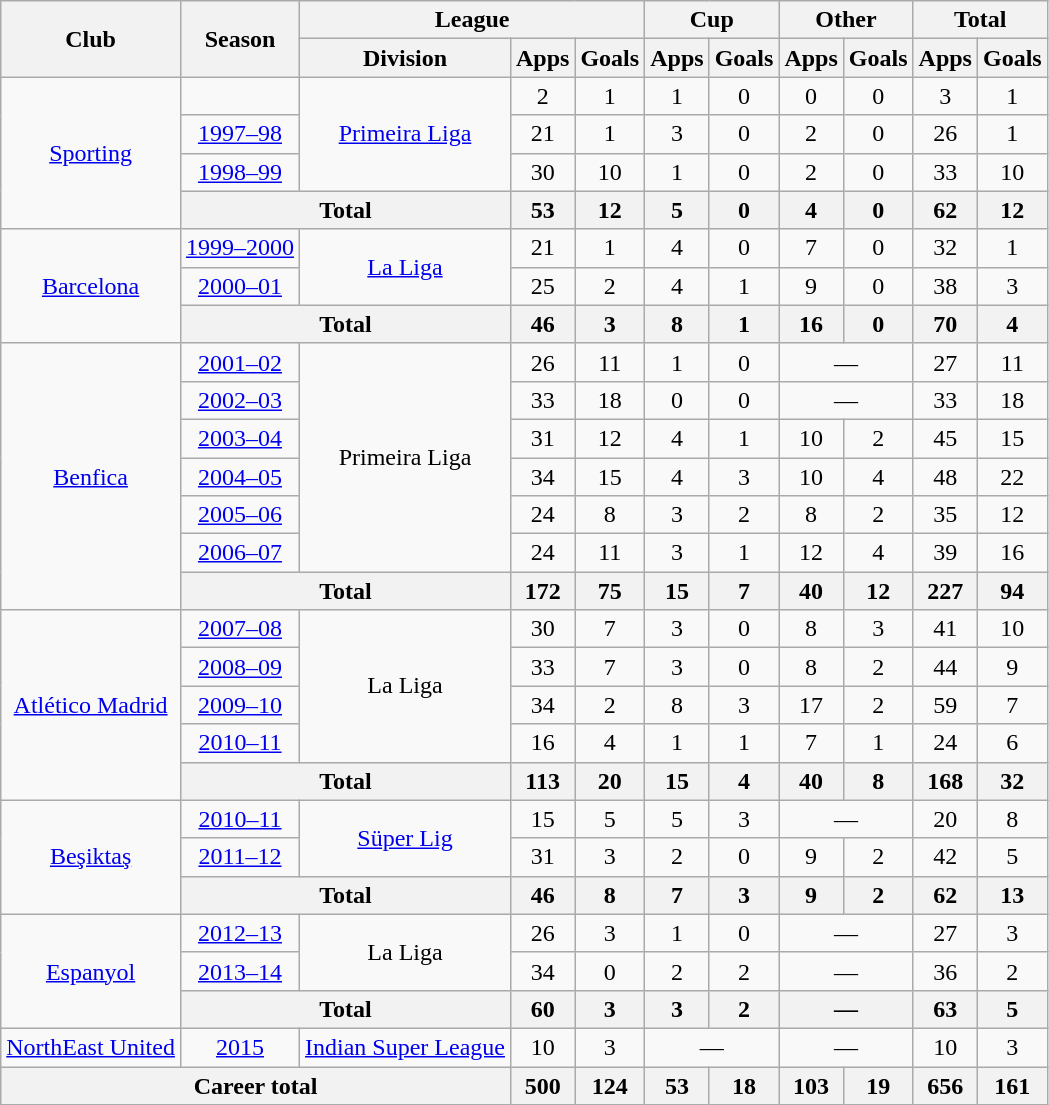<table class="wikitable" style="text-align:center">
<tr>
<th rowspan="2">Club</th>
<th rowspan="2">Season</th>
<th colspan="3">League</th>
<th colspan="2">Cup</th>
<th colspan="2">Other</th>
<th colspan="2">Total</th>
</tr>
<tr>
<th>Division</th>
<th>Apps</th>
<th>Goals</th>
<th>Apps</th>
<th>Goals</th>
<th>Apps</th>
<th>Goals</th>
<th>Apps</th>
<th>Goals</th>
</tr>
<tr>
<td rowspan="4"><a href='#'>Sporting</a></td>
<td></td>
<td rowspan="3"><a href='#'>Primeira Liga</a></td>
<td>2</td>
<td>1</td>
<td>1</td>
<td>0</td>
<td>0</td>
<td>0</td>
<td>3</td>
<td>1</td>
</tr>
<tr>
<td><a href='#'>1997–98</a></td>
<td>21</td>
<td>1</td>
<td>3</td>
<td>0</td>
<td>2</td>
<td>0</td>
<td>26</td>
<td>1</td>
</tr>
<tr>
<td><a href='#'>1998–99</a></td>
<td>30</td>
<td>10</td>
<td>1</td>
<td>0</td>
<td>2</td>
<td>0</td>
<td>33</td>
<td>10</td>
</tr>
<tr>
<th colspan="2">Total</th>
<th>53</th>
<th>12</th>
<th>5</th>
<th>0</th>
<th>4</th>
<th>0</th>
<th>62</th>
<th>12</th>
</tr>
<tr>
<td rowspan="3"><a href='#'>Barcelona</a></td>
<td><a href='#'>1999–2000</a></td>
<td rowspan="2"><a href='#'>La Liga</a></td>
<td>21</td>
<td>1</td>
<td>4</td>
<td>0</td>
<td>7</td>
<td>0</td>
<td>32</td>
<td>1</td>
</tr>
<tr>
<td><a href='#'>2000–01</a></td>
<td>25</td>
<td>2</td>
<td>4</td>
<td>1</td>
<td>9</td>
<td>0</td>
<td>38</td>
<td>3</td>
</tr>
<tr>
<th colspan="2">Total</th>
<th>46</th>
<th>3</th>
<th>8</th>
<th>1</th>
<th>16</th>
<th>0</th>
<th>70</th>
<th>4</th>
</tr>
<tr>
<td rowspan="7"><a href='#'>Benfica</a></td>
<td><a href='#'>2001–02</a></td>
<td rowspan="6">Primeira Liga</td>
<td>26</td>
<td>11</td>
<td>1</td>
<td>0</td>
<td colspan="2">—</td>
<td>27</td>
<td>11</td>
</tr>
<tr>
<td><a href='#'>2002–03</a></td>
<td>33</td>
<td>18</td>
<td>0</td>
<td>0</td>
<td colspan="2">—</td>
<td>33</td>
<td>18</td>
</tr>
<tr>
<td><a href='#'>2003–04</a></td>
<td>31</td>
<td>12</td>
<td>4</td>
<td>1</td>
<td>10</td>
<td>2</td>
<td>45</td>
<td>15</td>
</tr>
<tr>
<td><a href='#'>2004–05</a></td>
<td>34</td>
<td>15</td>
<td>4</td>
<td>3</td>
<td>10</td>
<td>4</td>
<td>48</td>
<td>22</td>
</tr>
<tr>
<td><a href='#'>2005–06</a></td>
<td>24</td>
<td>8</td>
<td>3</td>
<td>2</td>
<td>8</td>
<td>2</td>
<td>35</td>
<td>12</td>
</tr>
<tr>
<td><a href='#'>2006–07</a></td>
<td>24</td>
<td>11</td>
<td>3</td>
<td>1</td>
<td>12</td>
<td>4</td>
<td>39</td>
<td>16</td>
</tr>
<tr>
<th colspan="2">Total</th>
<th>172</th>
<th>75</th>
<th>15</th>
<th>7</th>
<th>40</th>
<th>12</th>
<th>227</th>
<th>94</th>
</tr>
<tr>
<td rowspan="5"><a href='#'>Atlético Madrid</a></td>
<td><a href='#'>2007–08</a></td>
<td rowspan="4">La Liga</td>
<td>30</td>
<td>7</td>
<td>3</td>
<td>0</td>
<td>8</td>
<td>3</td>
<td>41</td>
<td>10</td>
</tr>
<tr>
<td><a href='#'>2008–09</a></td>
<td>33</td>
<td>7</td>
<td>3</td>
<td>0</td>
<td>8</td>
<td>2</td>
<td>44</td>
<td>9</td>
</tr>
<tr>
<td><a href='#'>2009–10</a></td>
<td>34</td>
<td>2</td>
<td>8</td>
<td>3</td>
<td>17</td>
<td>2</td>
<td>59</td>
<td>7</td>
</tr>
<tr>
<td><a href='#'>2010–11</a></td>
<td>16</td>
<td>4</td>
<td>1</td>
<td>1</td>
<td>7</td>
<td>1</td>
<td>24</td>
<td>6</td>
</tr>
<tr>
<th colspan="2">Total</th>
<th>113</th>
<th>20</th>
<th>15</th>
<th>4</th>
<th>40</th>
<th>8</th>
<th>168</th>
<th>32</th>
</tr>
<tr>
<td rowspan="3"><a href='#'>Beşiktaş</a></td>
<td><a href='#'>2010–11</a></td>
<td rowspan="2"><a href='#'>Süper Lig</a></td>
<td>15</td>
<td>5</td>
<td>5</td>
<td>3</td>
<td colspan="2">—</td>
<td>20</td>
<td>8</td>
</tr>
<tr>
<td><a href='#'>2011–12</a></td>
<td>31</td>
<td>3</td>
<td>2</td>
<td>0</td>
<td>9</td>
<td>2</td>
<td>42</td>
<td>5</td>
</tr>
<tr>
<th colspan="2">Total</th>
<th>46</th>
<th>8</th>
<th>7</th>
<th>3</th>
<th>9</th>
<th>2</th>
<th>62</th>
<th>13</th>
</tr>
<tr>
<td rowspan="3"><a href='#'>Espanyol</a></td>
<td><a href='#'>2012–13</a></td>
<td rowspan="2">La Liga</td>
<td>26</td>
<td>3</td>
<td>1</td>
<td>0</td>
<td colspan="2">—</td>
<td>27</td>
<td>3</td>
</tr>
<tr>
<td><a href='#'>2013–14</a></td>
<td>34</td>
<td>0</td>
<td>2</td>
<td>2</td>
<td colspan="2">—</td>
<td>36</td>
<td>2</td>
</tr>
<tr>
<th colspan="2">Total</th>
<th>60</th>
<th>3</th>
<th>3</th>
<th>2</th>
<th colspan="2">—</th>
<th>63</th>
<th>5</th>
</tr>
<tr>
<td><a href='#'>NorthEast United</a></td>
<td><a href='#'>2015</a></td>
<td><a href='#'>Indian Super League</a></td>
<td>10</td>
<td>3</td>
<td colspan="2">—</td>
<td colspan="2">—</td>
<td>10</td>
<td>3</td>
</tr>
<tr>
<th colspan="3">Career total</th>
<th>500</th>
<th>124</th>
<th>53</th>
<th>18</th>
<th>103</th>
<th>19</th>
<th>656</th>
<th>161</th>
</tr>
</table>
